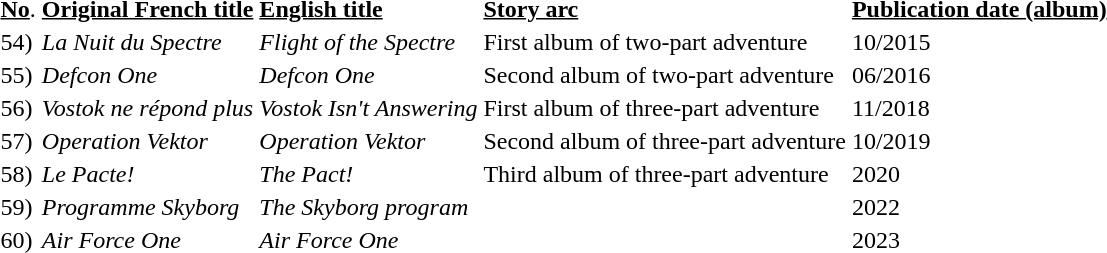<table>
<tr>
<td><u><strong>No</strong></u>.</td>
<td><u><strong>Original French title</strong></u></td>
<td><u><strong>English title</strong></u></td>
<td><u><strong>Story arc</strong></u></td>
<td><u><strong>Publication date (album)</strong></u></td>
</tr>
<tr>
<td>54)</td>
<td><em>La Nuit du Spectre</em></td>
<td><em>Flight of the Spectre</em></td>
<td>First album of two-part adventure</td>
<td>10/2015</td>
</tr>
<tr>
<td>55)</td>
<td><em>Defcon One</em></td>
<td><em>Defcon One</em></td>
<td>Second album of two-part adventure</td>
<td>06/2016</td>
</tr>
<tr>
<td>56)</td>
<td><em>Vostok ne répond plus</em></td>
<td><em>Vostok Isn't Answering</em></td>
<td>First album of three-part adventure</td>
<td>11/2018</td>
</tr>
<tr>
<td>57)</td>
<td><em>Operation Vektor</em></td>
<td><em>Operation Vektor</em></td>
<td>Second album of three-part adventure</td>
<td>10/2019</td>
</tr>
<tr>
<td>58)</td>
<td><em>Le Pacte!</em></td>
<td><em>The Pact!</em></td>
<td>Third album of three-part adventure</td>
<td>2020</td>
</tr>
<tr>
<td>59)</td>
<td><em>Programme Skyborg</em></td>
<td><em>The Skyborg program</em></td>
<td></td>
<td>2022</td>
</tr>
<tr>
<td>60)</td>
<td><em>Air Force One</em></td>
<td><em>Air Force One</em></td>
<td></td>
<td>2023</td>
</tr>
</table>
